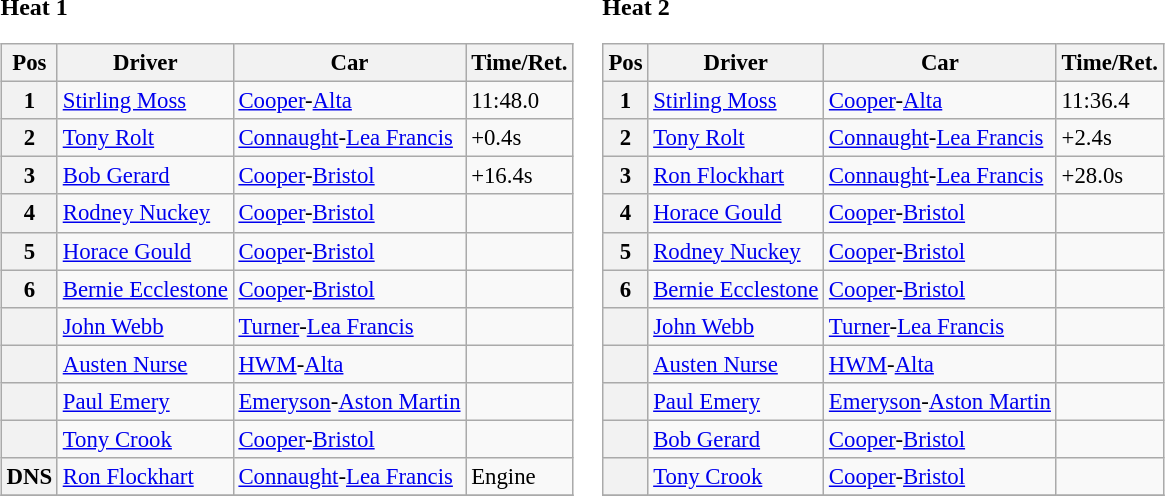<table>
<tr>
<td valign="top"><strong>Heat 1</strong><br><table class="wikitable" style="font-size: 95%;">
<tr>
<th>Pos</th>
<th>Driver</th>
<th>Car</th>
<th>Time/Ret.</th>
</tr>
<tr>
<th>1</th>
<td> <a href='#'>Stirling Moss</a></td>
<td><a href='#'>Cooper</a>-<a href='#'>Alta</a></td>
<td>11:48.0</td>
</tr>
<tr>
<th>2</th>
<td> <a href='#'>Tony Rolt</a></td>
<td><a href='#'>Connaught</a>-<a href='#'>Lea Francis</a></td>
<td>+0.4s</td>
</tr>
<tr>
<th>3</th>
<td> <a href='#'>Bob Gerard</a></td>
<td><a href='#'>Cooper</a>-<a href='#'>Bristol</a></td>
<td>+16.4s</td>
</tr>
<tr>
<th>4</th>
<td> <a href='#'>Rodney Nuckey</a></td>
<td><a href='#'>Cooper</a>-<a href='#'>Bristol</a></td>
<td></td>
</tr>
<tr>
<th>5</th>
<td> <a href='#'>Horace Gould</a></td>
<td><a href='#'>Cooper</a>-<a href='#'>Bristol</a></td>
<td></td>
</tr>
<tr>
<th>6</th>
<td> <a href='#'>Bernie Ecclestone</a></td>
<td><a href='#'>Cooper</a>-<a href='#'>Bristol</a></td>
<td></td>
</tr>
<tr>
<th></th>
<td> <a href='#'>John Webb</a></td>
<td><a href='#'>Turner</a>-<a href='#'>Lea Francis</a></td>
<td></td>
</tr>
<tr>
<th></th>
<td> <a href='#'>Austen Nurse</a></td>
<td><a href='#'>HWM</a>-<a href='#'>Alta</a></td>
<td></td>
</tr>
<tr>
<th></th>
<td> <a href='#'>Paul Emery</a></td>
<td><a href='#'>Emeryson</a>-<a href='#'>Aston Martin</a></td>
<td></td>
</tr>
<tr>
<th></th>
<td> <a href='#'>Tony Crook</a></td>
<td><a href='#'>Cooper</a>-<a href='#'>Bristol</a></td>
<td></td>
</tr>
<tr>
<th>DNS</th>
<td> <a href='#'>Ron Flockhart</a></td>
<td><a href='#'>Connaught</a>-<a href='#'>Lea Francis</a></td>
<td>Engine</td>
</tr>
<tr>
</tr>
</table>
</td>
<td valign="top"><strong>Heat 2</strong><br><table class="wikitable" style="font-size: 95%;">
<tr>
<th>Pos</th>
<th>Driver</th>
<th>Car</th>
<th>Time/Ret.</th>
</tr>
<tr>
<th>1</th>
<td> <a href='#'>Stirling Moss</a></td>
<td><a href='#'>Cooper</a>-<a href='#'>Alta</a></td>
<td>11:36.4</td>
</tr>
<tr>
<th>2</th>
<td> <a href='#'>Tony Rolt</a></td>
<td><a href='#'>Connaught</a>-<a href='#'>Lea Francis</a></td>
<td>+2.4s</td>
</tr>
<tr>
<th>3</th>
<td> <a href='#'>Ron Flockhart</a></td>
<td><a href='#'>Connaught</a>-<a href='#'>Lea Francis</a></td>
<td>+28.0s</td>
</tr>
<tr>
<th>4</th>
<td> <a href='#'>Horace Gould</a></td>
<td><a href='#'>Cooper</a>-<a href='#'>Bristol</a></td>
<td></td>
</tr>
<tr>
<th>5</th>
<td> <a href='#'>Rodney Nuckey</a></td>
<td><a href='#'>Cooper</a>-<a href='#'>Bristol</a></td>
<td></td>
</tr>
<tr>
<th>6</th>
<td> <a href='#'>Bernie Ecclestone</a></td>
<td><a href='#'>Cooper</a>-<a href='#'>Bristol</a></td>
<td></td>
</tr>
<tr>
<th></th>
<td> <a href='#'>John Webb</a></td>
<td><a href='#'>Turner</a>-<a href='#'>Lea Francis</a></td>
<td></td>
</tr>
<tr>
<th></th>
<td> <a href='#'>Austen Nurse</a></td>
<td><a href='#'>HWM</a>-<a href='#'>Alta</a></td>
<td></td>
</tr>
<tr>
<th></th>
<td> <a href='#'>Paul Emery</a></td>
<td><a href='#'>Emeryson</a>-<a href='#'>Aston Martin</a></td>
<td></td>
</tr>
<tr>
<th></th>
<td> <a href='#'>Bob Gerard</a></td>
<td><a href='#'>Cooper</a>-<a href='#'>Bristol</a></td>
<td></td>
</tr>
<tr>
<th></th>
<td> <a href='#'>Tony Crook</a></td>
<td><a href='#'>Cooper</a>-<a href='#'>Bristol</a></td>
<td></td>
</tr>
<tr>
</tr>
</table>
</td>
</tr>
</table>
